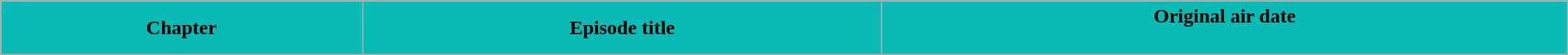<table class="wikitable plainrowheaders" style="width:100%; margin:auto; background:#FFFFF;">
<tr>
<th style="background-color: #0ABAB5; color:#000; text-align: center;">Chapter </th>
<th ! style="background-color: #0ABAB5; color:#000; text-align: center;">Episode title</th>
<th ! style="background-color: #0ABAB5; color:#000; text-align: center;">Original air date<br>












<br></th>
</tr>
</table>
